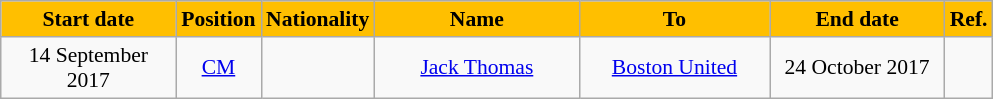<table class="wikitable"  style="text-align:center; font-size:90%; ">
<tr>
<th style="background:#FFBF00; color:#000000; width:110px;">Start date</th>
<th style="background:#FFBF00; color:#000000; width:50px;">Position</th>
<th style="background:#FFBF00; color:#000000; width:50px;">Nationality</th>
<th style="background:#FFBF00; color:#000000; width:130px;">Name</th>
<th style="background:#FFBF00; color:#000000; width:120px;">To</th>
<th style="background:#FFBF00; color:#000000; width:110px;">End date</th>
<th style="background:#FFBF00; color:#000000; width:25px;">Ref.</th>
</tr>
<tr>
<td>14 September 2017</td>
<td><a href='#'>CM</a></td>
<td></td>
<td><a href='#'>Jack Thomas</a></td>
<td><a href='#'>Boston United</a></td>
<td>24 October 2017</td>
<td></td>
</tr>
</table>
